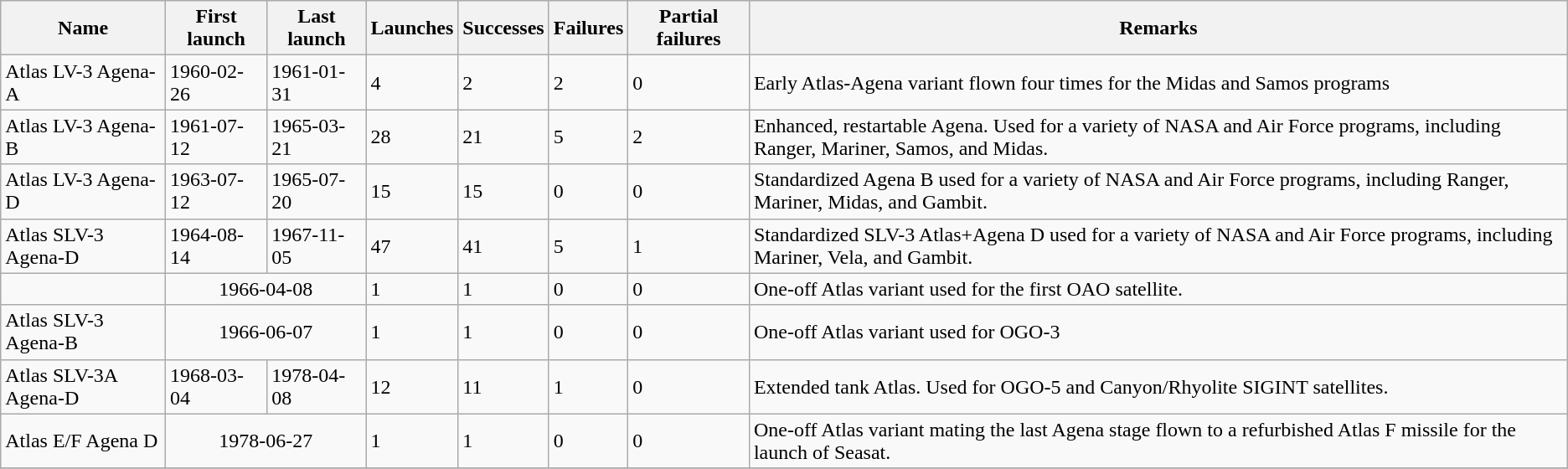<table class="wikitable">
<tr>
<th>Name</th>
<th>First launch</th>
<th>Last launch</th>
<th>Launches</th>
<th>Successes</th>
<th>Failures</th>
<th>Partial failures</th>
<th>Remarks</th>
</tr>
<tr>
<td>Atlas LV-3 Agena-A</td>
<td>1960-02-26</td>
<td>1961-01-31</td>
<td>4</td>
<td>2</td>
<td>2</td>
<td>0</td>
<td>Early Atlas-Agena variant flown four times for the Midas and Samos programs</td>
</tr>
<tr>
<td>Atlas LV-3 Agena-B</td>
<td>1961-07-12</td>
<td>1965-03-21</td>
<td>28</td>
<td>21</td>
<td>5</td>
<td>2</td>
<td>Enhanced, restartable Agena. Used for a variety of NASA and Air Force programs, including Ranger, Mariner, Samos, and Midas.</td>
</tr>
<tr>
<td>Atlas LV-3 Agena-D</td>
<td>1963-07-12</td>
<td>1965-07-20</td>
<td>15</td>
<td>15</td>
<td>0</td>
<td>0</td>
<td>Standardized Agena B used for a variety of NASA and Air Force programs, including Ranger, Mariner, Midas, and Gambit.</td>
</tr>
<tr>
<td>Atlas SLV-3 Agena-D</td>
<td>1964-08-14</td>
<td>1967-11-05</td>
<td>47</td>
<td>41</td>
<td>5</td>
<td>1</td>
<td>Standardized SLV-3 Atlas+Agena D used for a variety of NASA and Air Force programs, including Mariner, Vela, and Gambit.</td>
</tr>
<tr>
<td></td>
<td colspan="2" align="center">1966-04-08</td>
<td>1</td>
<td>1</td>
<td>0</td>
<td>0</td>
<td>One-off Atlas variant used for the first OAO satellite.</td>
</tr>
<tr>
<td>Atlas SLV-3 Agena-B</td>
<td colspan="2" align="center">1966-06-07</td>
<td>1</td>
<td>1</td>
<td>0</td>
<td>0</td>
<td>One-off Atlas variant used for OGO-3</td>
</tr>
<tr>
<td>Atlas SLV-3A Agena-D</td>
<td>1968-03-04</td>
<td>1978-04-08</td>
<td>12</td>
<td>11</td>
<td>1</td>
<td>0</td>
<td>Extended tank Atlas. Used for OGO-5 and Canyon/Rhyolite SIGINT satellites.</td>
</tr>
<tr>
<td>Atlas E/F Agena D</td>
<td colspan="2" align="center">1978-06-27</td>
<td>1</td>
<td>1</td>
<td>0</td>
<td>0</td>
<td>One-off Atlas variant mating the last Agena stage flown to a refurbished Atlas F missile for the launch of Seasat.</td>
</tr>
<tr>
</tr>
</table>
